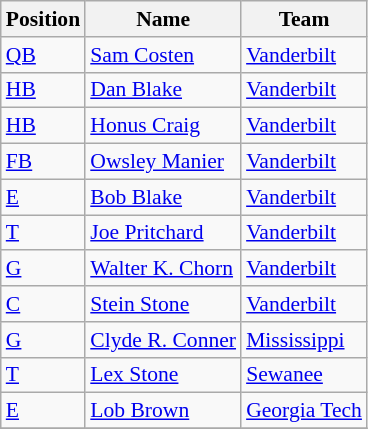<table class="wikitable" style="font-size: 90%">
<tr>
<th>Position</th>
<th>Name</th>
<th>Team</th>
</tr>
<tr>
<td><a href='#'>QB</a></td>
<td><a href='#'>Sam Costen</a></td>
<td><a href='#'>Vanderbilt</a></td>
</tr>
<tr>
<td><a href='#'>HB</a></td>
<td><a href='#'>Dan Blake</a></td>
<td><a href='#'>Vanderbilt</a></td>
</tr>
<tr>
<td><a href='#'>HB</a></td>
<td><a href='#'>Honus Craig</a></td>
<td><a href='#'>Vanderbilt</a></td>
</tr>
<tr>
<td><a href='#'>FB</a></td>
<td><a href='#'>Owsley Manier</a></td>
<td><a href='#'>Vanderbilt</a></td>
</tr>
<tr>
<td><a href='#'>E</a></td>
<td><a href='#'>Bob Blake</a></td>
<td><a href='#'>Vanderbilt</a></td>
</tr>
<tr>
<td><a href='#'>T</a></td>
<td><a href='#'>Joe Pritchard</a></td>
<td><a href='#'>Vanderbilt</a></td>
</tr>
<tr>
<td><a href='#'>G</a></td>
<td><a href='#'>Walter K. Chorn</a></td>
<td><a href='#'>Vanderbilt</a></td>
</tr>
<tr>
<td><a href='#'>C</a></td>
<td><a href='#'>Stein Stone</a></td>
<td><a href='#'>Vanderbilt</a></td>
</tr>
<tr>
<td><a href='#'>G</a></td>
<td><a href='#'>Clyde R. Conner</a></td>
<td><a href='#'>Mississippi</a></td>
</tr>
<tr>
<td><a href='#'>T</a></td>
<td><a href='#'>Lex Stone</a></td>
<td><a href='#'>Sewanee</a></td>
</tr>
<tr>
<td><a href='#'>E</a></td>
<td><a href='#'>Lob Brown</a></td>
<td><a href='#'>Georgia Tech</a></td>
</tr>
<tr>
</tr>
</table>
